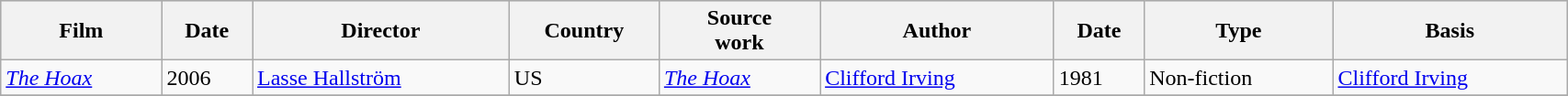<table class="wikitable" style=width:90%>
<tr bgcolor="#CCCCCC">
<th>Film</th>
<th>Date</th>
<th>Director</th>
<th>Country</th>
<th>Source<br>work</th>
<th>Author</th>
<th>Date</th>
<th>Type</th>
<th>Basis</th>
</tr>
<tr>
<td><em><a href='#'>The Hoax</a></em></td>
<td>2006</td>
<td><a href='#'>Lasse Hallström</a></td>
<td>US</td>
<td><em><a href='#'>The Hoax</a></em></td>
<td><a href='#'>Clifford Irving</a></td>
<td>1981</td>
<td>Non-fiction</td>
<td><a href='#'>Clifford Irving</a></td>
</tr>
<tr>
</tr>
</table>
